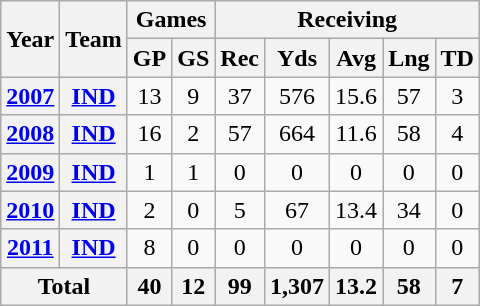<table class=wikitable style="text-align:center;">
<tr>
<th rowspan="2">Year</th>
<th rowspan="2">Team</th>
<th colspan="2">Games</th>
<th colspan="5">Receiving</th>
</tr>
<tr>
<th>GP</th>
<th>GS</th>
<th>Rec</th>
<th>Yds</th>
<th>Avg</th>
<th>Lng</th>
<th>TD</th>
</tr>
<tr>
<th><a href='#'>2007</a></th>
<th><a href='#'>IND</a></th>
<td>13</td>
<td>9</td>
<td>37</td>
<td>576</td>
<td>15.6</td>
<td>57</td>
<td>3</td>
</tr>
<tr>
<th><a href='#'>2008</a></th>
<th><a href='#'>IND</a></th>
<td>16</td>
<td>2</td>
<td>57</td>
<td>664</td>
<td>11.6</td>
<td>58</td>
<td>4</td>
</tr>
<tr>
<th><a href='#'>2009</a></th>
<th><a href='#'>IND</a></th>
<td>1</td>
<td>1</td>
<td>0</td>
<td>0</td>
<td>0</td>
<td>0</td>
<td>0</td>
</tr>
<tr>
<th><a href='#'>2010</a></th>
<th><a href='#'>IND</a></th>
<td>2</td>
<td>0</td>
<td>5</td>
<td>67</td>
<td>13.4</td>
<td>34</td>
<td>0</td>
</tr>
<tr>
<th><a href='#'>2011</a></th>
<th><a href='#'>IND</a></th>
<td>8</td>
<td>0</td>
<td>0</td>
<td>0</td>
<td>0</td>
<td>0</td>
<td>0</td>
</tr>
<tr>
<th colspan="2">Total</th>
<th>40</th>
<th>12</th>
<th>99</th>
<th>1,307</th>
<th>13.2</th>
<th>58</th>
<th>7</th>
</tr>
</table>
